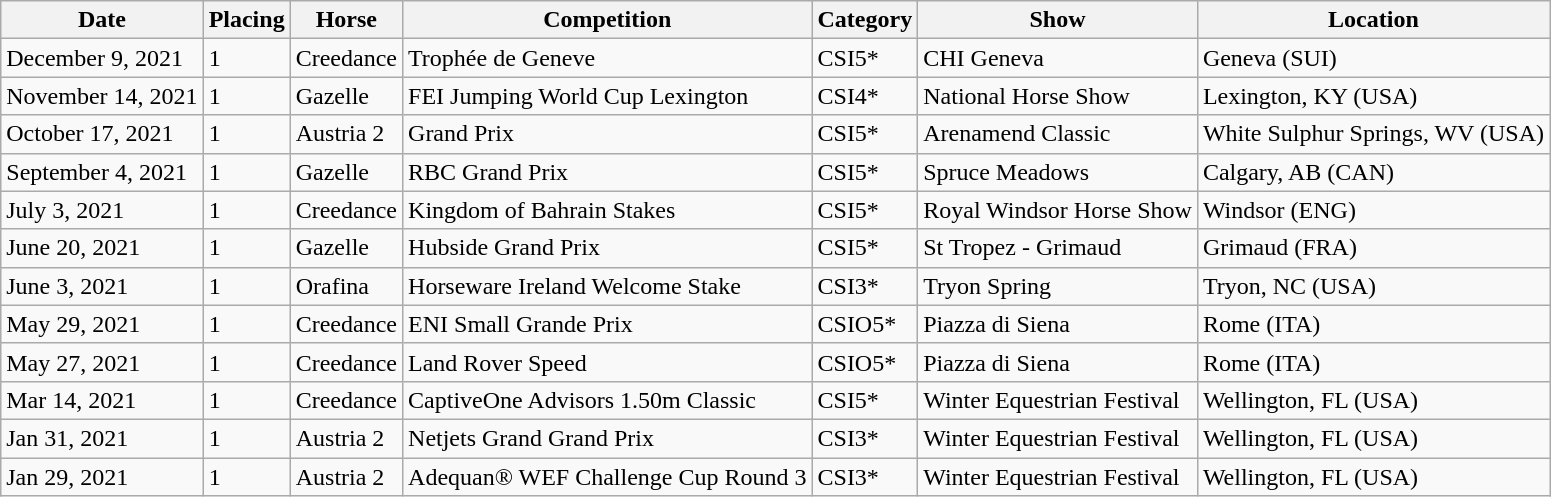<table class="wikitable">
<tr>
<th>Date</th>
<th>Placing</th>
<th>Horse</th>
<th>Competition</th>
<th>Category</th>
<th>Show</th>
<th>Location</th>
</tr>
<tr>
<td>December 9, 2021</td>
<td>1</td>
<td>Creedance</td>
<td>Trophée de Geneve</td>
<td>CSI5*</td>
<td>CHI Geneva</td>
<td>Geneva (SUI)</td>
</tr>
<tr>
<td>November 14, 2021</td>
<td>1</td>
<td>Gazelle</td>
<td>FEI Jumping World Cup Lexington</td>
<td>CSI4*</td>
<td>National Horse Show</td>
<td>Lexington, KY (USA)</td>
</tr>
<tr>
<td>October 17, 2021</td>
<td>1</td>
<td>Austria 2</td>
<td>Grand Prix</td>
<td>CSI5*</td>
<td>Arenamend Classic</td>
<td>White Sulphur Springs, WV (USA)</td>
</tr>
<tr>
<td>September 4, 2021</td>
<td>1</td>
<td>Gazelle</td>
<td>RBC Grand Prix</td>
<td>CSI5*</td>
<td>Spruce Meadows</td>
<td>Calgary, AB (CAN)</td>
</tr>
<tr>
<td>July 3, 2021</td>
<td>1</td>
<td>Creedance</td>
<td>Kingdom of Bahrain Stakes</td>
<td>CSI5*</td>
<td>Royal Windsor Horse Show</td>
<td>Windsor (ENG)</td>
</tr>
<tr>
<td>June 20, 2021</td>
<td>1</td>
<td>Gazelle</td>
<td>Hubside Grand Prix</td>
<td>CSI5*</td>
<td>St Tropez - Grimaud</td>
<td>Grimaud (FRA)</td>
</tr>
<tr>
<td>June 3, 2021</td>
<td>1</td>
<td>Orafina</td>
<td>Horseware Ireland Welcome Stake</td>
<td>CSI3*</td>
<td>Tryon Spring</td>
<td>Tryon, NC (USA)</td>
</tr>
<tr>
<td>May 29, 2021</td>
<td>1</td>
<td>Creedance</td>
<td>ENI Small Grande Prix</td>
<td>CSIO5*</td>
<td>Piazza di Siena</td>
<td>Rome (ITA)</td>
</tr>
<tr>
<td>May 27, 2021</td>
<td>1</td>
<td>Creedance</td>
<td>Land Rover Speed</td>
<td>CSIO5*</td>
<td>Piazza di Siena</td>
<td>Rome (ITA)</td>
</tr>
<tr>
<td>Mar 14, 2021</td>
<td>1</td>
<td>Creedance</td>
<td>CaptiveOne Advisors 1.50m Classic</td>
<td>CSI5*</td>
<td>Winter Equestrian Festival</td>
<td>Wellington, FL (USA)</td>
</tr>
<tr>
<td>Jan 31, 2021</td>
<td>1</td>
<td>Austria 2</td>
<td>Netjets Grand Grand Prix</td>
<td>CSI3*</td>
<td>Winter Equestrian Festival</td>
<td>Wellington, FL (USA)</td>
</tr>
<tr>
<td>Jan 29, 2021</td>
<td>1</td>
<td>Austria 2</td>
<td>Adequan® WEF Challenge Cup Round 3</td>
<td>CSI3*</td>
<td>Winter Equestrian Festival</td>
<td>Wellington, FL (USA)</td>
</tr>
</table>
